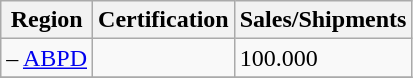<table class="wikitable">
<tr>
<th>Region</th>
<th>Certification</th>
<th>Sales/Shipments</th>
</tr>
<tr>
<td> – <a href='#'>ABPD</a></td>
<td></td>
<td>100.000</td>
</tr>
<tr>
</tr>
</table>
